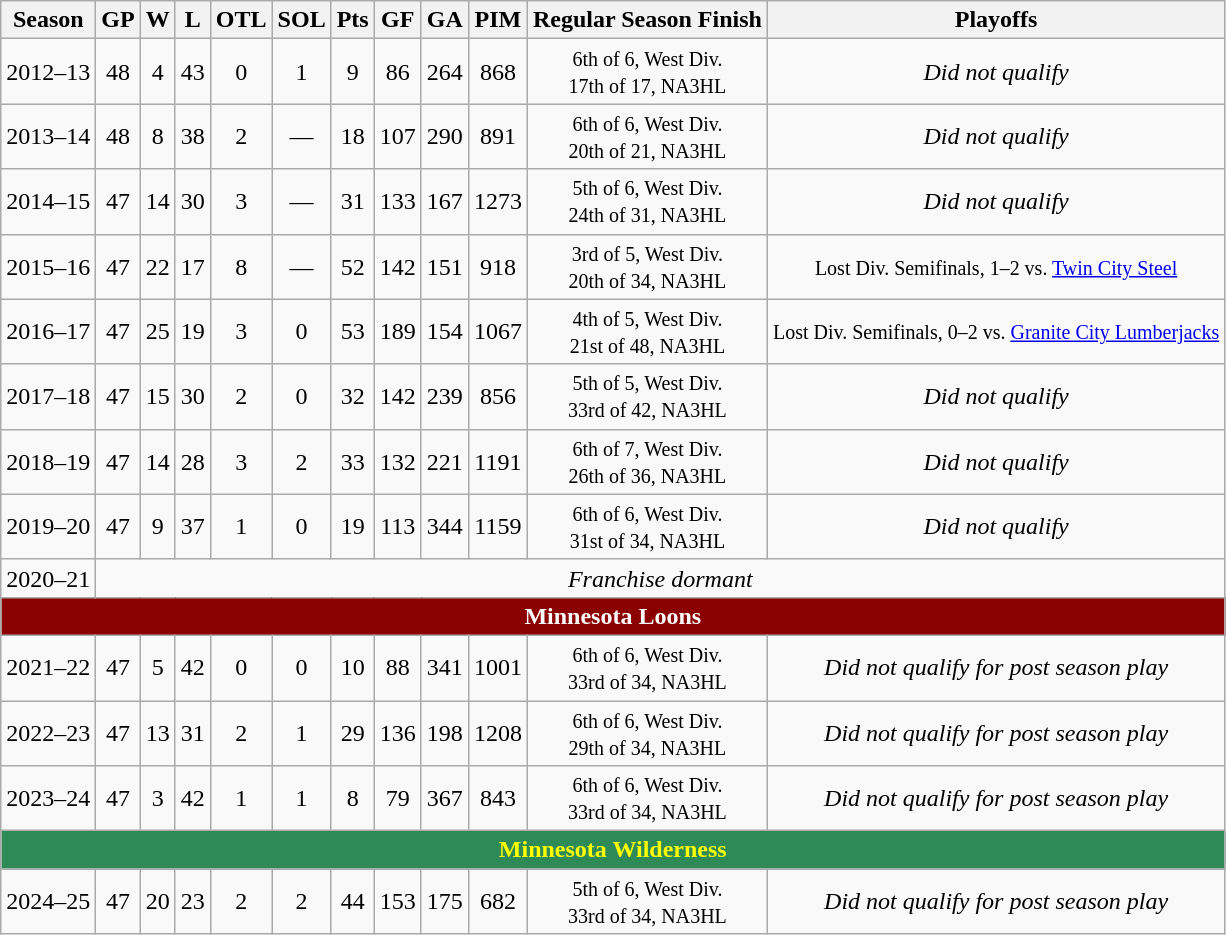<table class="wikitable" style="text-align:center">
<tr>
<th>Season</th>
<th>GP</th>
<th>W</th>
<th>L</th>
<th>OTL</th>
<th>SOL</th>
<th>Pts</th>
<th>GF</th>
<th>GA</th>
<th>PIM</th>
<th>Regular Season Finish</th>
<th>Playoffs</th>
</tr>
<tr>
<td>2012–13</td>
<td>48</td>
<td>4</td>
<td>43</td>
<td>0</td>
<td>1</td>
<td>9</td>
<td>86</td>
<td>264</td>
<td>868</td>
<td><small>6th of 6, West Div.<br>17th of 17, NA3HL</small></td>
<td><em>Did not qualify</em></td>
</tr>
<tr>
<td>2013–14</td>
<td>48</td>
<td>8</td>
<td>38</td>
<td>2</td>
<td>—</td>
<td>18</td>
<td>107</td>
<td>290</td>
<td>891</td>
<td><small>6th of 6, West Div.<br>20th of 21, NA3HL</small></td>
<td><em>Did not qualify</em></td>
</tr>
<tr>
<td>2014–15</td>
<td>47</td>
<td>14</td>
<td>30</td>
<td>3</td>
<td>—</td>
<td>31</td>
<td>133</td>
<td>167</td>
<td>1273</td>
<td><small>5th of 6, West Div.<br>24th of 31, NA3HL</small></td>
<td><em>Did not qualify</em></td>
</tr>
<tr>
<td>2015–16</td>
<td>47</td>
<td>22</td>
<td>17</td>
<td>8</td>
<td>—</td>
<td>52</td>
<td>142</td>
<td>151</td>
<td>918</td>
<td><small>3rd of 5, West Div.<br>20th of 34, NA3HL</small></td>
<td><small>Lost Div. Semifinals, 1–2 vs. <a href='#'>Twin City Steel</a></small></td>
</tr>
<tr>
<td>2016–17</td>
<td>47</td>
<td>25</td>
<td>19</td>
<td>3</td>
<td>0</td>
<td>53</td>
<td>189</td>
<td>154</td>
<td>1067</td>
<td><small>4th of 5, West Div.<br>21st of 48, NA3HL</small></td>
<td><small>Lost Div. Semifinals, 0–2 vs. <a href='#'>Granite City Lumberjacks</a></small></td>
</tr>
<tr>
<td>2017–18</td>
<td>47</td>
<td>15</td>
<td>30</td>
<td>2</td>
<td>0</td>
<td>32</td>
<td>142</td>
<td>239</td>
<td>856</td>
<td><small>5th of 5, West Div.<br>33rd of 42, NA3HL</small></td>
<td><em>Did not qualify</em></td>
</tr>
<tr>
<td>2018–19</td>
<td>47</td>
<td>14</td>
<td>28</td>
<td>3</td>
<td>2</td>
<td>33</td>
<td>132</td>
<td>221</td>
<td>1191</td>
<td><small>6th of 7, West Div.<br>26th of 36, NA3HL</small></td>
<td><em>Did not qualify</em></td>
</tr>
<tr>
<td>2019–20</td>
<td>47</td>
<td>9</td>
<td>37</td>
<td>1</td>
<td>0</td>
<td>19</td>
<td>113</td>
<td>344</td>
<td>1159</td>
<td><small>6th of 6, West Div.<br>31st of 34, NA3HL</small></td>
<td><em>Did not qualify</em></td>
</tr>
<tr>
<td>2020–21</td>
<td Colspan=11><em>Franchise dormant</em></td>
</tr>
<tr align="center"  bgcolor="darkred"  style="color:#FFFFFF">
<td colspan=12><strong>Minnesota Loons</strong></td>
</tr>
<tr>
<td>2021–22</td>
<td>47</td>
<td>5</td>
<td>42</td>
<td>0</td>
<td>0</td>
<td>10</td>
<td>88</td>
<td>341</td>
<td>1001</td>
<td><small>6th of 6, West Div.<br>33rd of 34, NA3HL</small></td>
<td><em>Did not qualify for post season play</em></td>
</tr>
<tr>
<td>2022–23</td>
<td>47</td>
<td>13</td>
<td>31</td>
<td>2</td>
<td>1</td>
<td>29</td>
<td>136</td>
<td>198</td>
<td>1208</td>
<td><small>6th of 6, West Div.<br>29th of 34, NA3HL</small></td>
<td><em>Did not qualify for post season play</em></td>
</tr>
<tr>
<td>2023–24</td>
<td>47</td>
<td>3</td>
<td>42</td>
<td>1</td>
<td>1</td>
<td>8</td>
<td>79</td>
<td>367</td>
<td>843</td>
<td><small>6th of 6, West Div.<br>33rd of 34, NA3HL</small></td>
<td><em>Did not qualify for post season play</em></td>
</tr>
<tr align="center"  bgcolor="seagreen"  style="color:yellow">
<td colspan=12><strong>Minnesota Wilderness</strong></td>
</tr>
<tr>
<td>2024–25</td>
<td>47</td>
<td>20</td>
<td>23</td>
<td>2</td>
<td>2</td>
<td>44</td>
<td>153</td>
<td>175</td>
<td>682</td>
<td><small>5th of 6, West Div.<br>33rd of 34, NA3HL</small></td>
<td><em>Did not qualify for post season play</em></td>
</tr>
</table>
